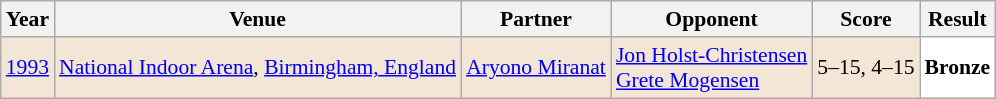<table class="sortable wikitable" style="font-size: 90%;">
<tr>
<th>Year</th>
<th>Venue</th>
<th>Partner</th>
<th>Opponent</th>
<th>Score</th>
<th>Result</th>
</tr>
<tr style="background:#F3E6D7">
<td align="center"><a href='#'>1993</a></td>
<td align="left"><a href='#'>National Indoor Arena</a>, <a href='#'>Birmingham, England</a></td>
<td align="left"> <a href='#'>Aryono Miranat</a></td>
<td align="left"> <a href='#'>Jon Holst-Christensen</a> <br>  <a href='#'>Grete Mogensen</a></td>
<td align="left">5–15, 4–15</td>
<td style="text-align:left; background:white"> <strong>Bronze</strong></td>
</tr>
</table>
